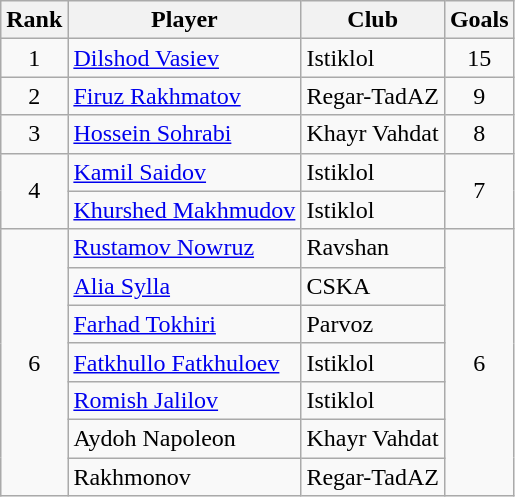<table class="wikitable" style="text-align:center">
<tr>
<th>Rank</th>
<th>Player</th>
<th>Club</th>
<th>Goals</th>
</tr>
<tr>
<td>1</td>
<td align="left"> <a href='#'>Dilshod Vasiev</a></td>
<td align="left">Istiklol</td>
<td>15</td>
</tr>
<tr>
<td>2</td>
<td align="left"> <a href='#'>Firuz Rakhmatov</a></td>
<td align="left">Regar-TadAZ</td>
<td>9</td>
</tr>
<tr>
<td>3</td>
<td align="left"> <a href='#'>Hossein Sohrabi</a></td>
<td align="left">Khayr Vahdat</td>
<td>8</td>
</tr>
<tr>
<td rowspan="2">4</td>
<td align="left"> <a href='#'>Kamil Saidov</a></td>
<td align="left">Istiklol</td>
<td rowspan="2">7</td>
</tr>
<tr>
<td align="left"> <a href='#'>Khurshed Makhmudov</a></td>
<td align="left">Istiklol</td>
</tr>
<tr>
<td rowspan="7">6</td>
<td align="left"> <a href='#'>Rustamov Nowruz</a></td>
<td align="left">Ravshan</td>
<td rowspan="7">6</td>
</tr>
<tr>
<td align="left"> <a href='#'>Alia Sylla</a></td>
<td align="left">CSKA</td>
</tr>
<tr>
<td align="left"> <a href='#'>Farhad Tokhiri</a></td>
<td align="left">Parvoz</td>
</tr>
<tr>
<td align="left"> <a href='#'>Fatkhullo Fatkhuloev</a></td>
<td align="left">Istiklol</td>
</tr>
<tr>
<td align="left"> <a href='#'>Romish Jalilov</a></td>
<td align="left">Istiklol</td>
</tr>
<tr>
<td align="left"> Aydoh Napoleon</td>
<td align="left">Khayr Vahdat</td>
</tr>
<tr>
<td align="left"> Rakhmonov</td>
<td align="left">Regar-TadAZ</td>
</tr>
</table>
